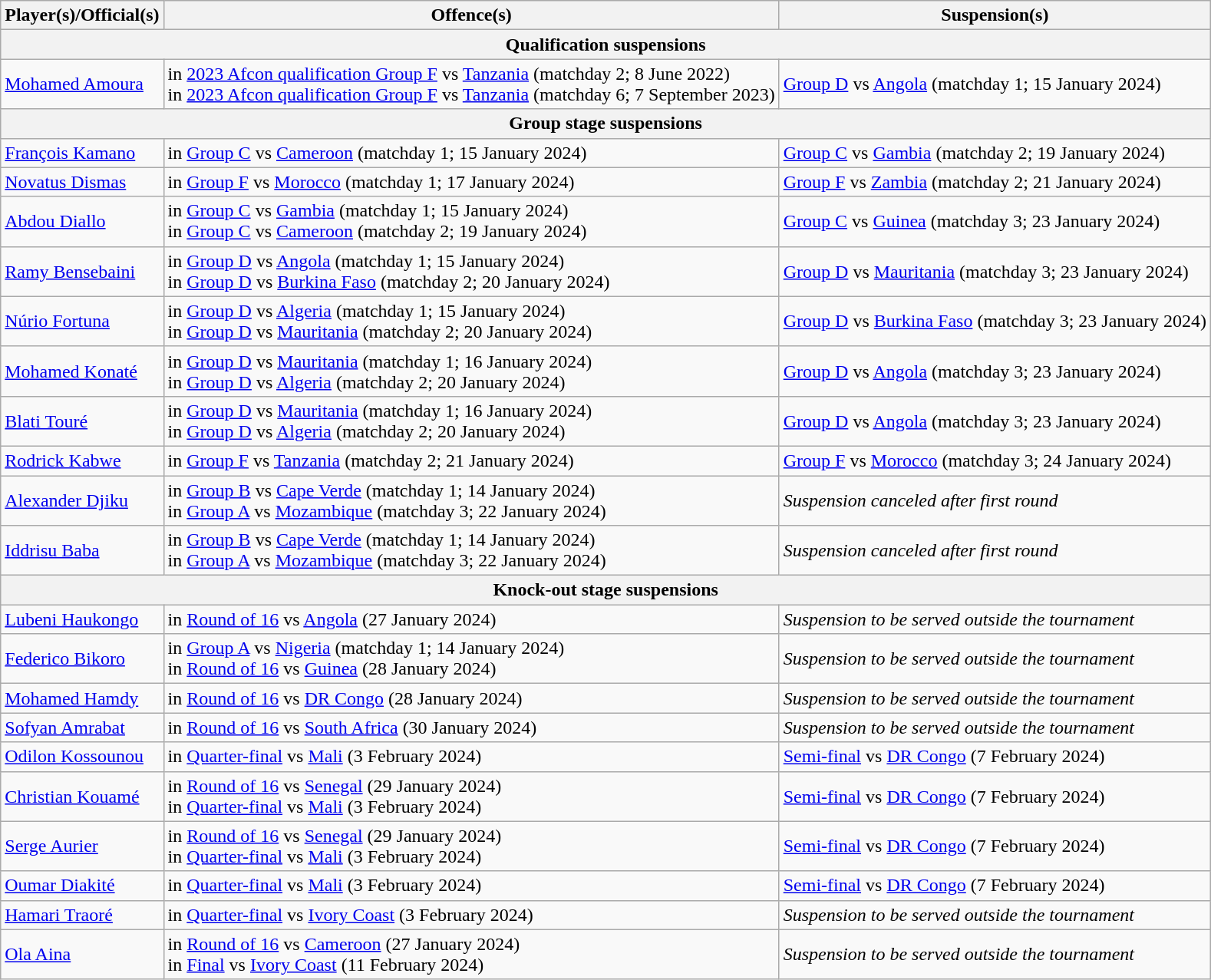<table class="wikitable sortable plainrowheaders">
<tr>
<th>Player(s)/Official(s)</th>
<th>Offence(s)</th>
<th>Suspension(s)</th>
</tr>
<tr>
<th colspan=3>Qualification suspensions</th>
</tr>
<tr>
<td> <a href='#'>Mohamed Amoura</a></td>
<td> in <a href='#'>2023 Afcon qualification Group F</a> vs <a href='#'>Tanzania</a> (matchday 2; 8 June 2022)<br> in <a href='#'>2023 Afcon qualification Group F</a> vs <a href='#'>Tanzania</a> (matchday 6; 7 September 2023)</td>
<td><a href='#'>Group D</a> vs <a href='#'>Angola</a> (matchday 1; 15 January 2024)</td>
</tr>
<tr>
<th colspan=3>Group stage suspensions</th>
</tr>
<tr>
<td> <a href='#'>François Kamano</a></td>
<td> in <a href='#'>Group C</a> vs <a href='#'>Cameroon</a> (matchday 1; 15 January 2024)</td>
<td><a href='#'>Group C</a> vs <a href='#'>Gambia</a> (matchday 2; 19 January 2024)</td>
</tr>
<tr>
<td> <a href='#'>Novatus Dismas</a></td>
<td> in <a href='#'>Group F</a> vs <a href='#'>Morocco</a> (matchday 1; 17 January 2024)</td>
<td><a href='#'>Group F</a> vs <a href='#'>Zambia</a> (matchday 2; 21 January 2024)</td>
</tr>
<tr>
<td> <a href='#'>Abdou Diallo</a></td>
<td> in <a href='#'>Group C</a> vs <a href='#'>Gambia</a> (matchday 1; 15 January 2024)<br> in <a href='#'>Group C</a> vs <a href='#'>Cameroon</a> (matchday 2; 19 January 2024)</td>
<td><a href='#'>Group C</a> vs <a href='#'>Guinea</a> (matchday 3; 23 January 2024)</td>
</tr>
<tr>
<td> <a href='#'>Ramy Bensebaini</a></td>
<td> in <a href='#'>Group D</a> vs <a href='#'>Angola</a> (matchday 1; 15 January 2024)<br> in <a href='#'>Group D</a> vs <a href='#'>Burkina Faso</a> (matchday 2; 20 January 2024)</td>
<td><a href='#'>Group D</a> vs <a href='#'>Mauritania</a> (matchday 3; 23 January 2024)</td>
</tr>
<tr>
<td> <a href='#'>Núrio Fortuna</a></td>
<td> in <a href='#'>Group D</a> vs <a href='#'>Algeria</a> (matchday 1; 15 January 2024)<br> in <a href='#'>Group D</a> vs <a href='#'>Mauritania</a> (matchday 2; 20 January 2024)</td>
<td><a href='#'>Group D</a> vs <a href='#'>Burkina Faso</a> (matchday 3; 23 January 2024)</td>
</tr>
<tr>
<td> <a href='#'>Mohamed Konaté</a></td>
<td> in <a href='#'>Group D</a> vs <a href='#'>Mauritania</a> (matchday 1; 16 January 2024)<br> in <a href='#'>Group D</a> vs <a href='#'>Algeria</a> (matchday 2; 20 January 2024)</td>
<td><a href='#'>Group D</a> vs <a href='#'>Angola</a> (matchday 3; 23 January 2024)</td>
</tr>
<tr>
<td> <a href='#'>Blati Touré</a></td>
<td> in <a href='#'>Group D</a> vs <a href='#'>Mauritania</a> (matchday 1; 16 January 2024)<br> in <a href='#'>Group D</a> vs <a href='#'>Algeria</a> (matchday 2; 20 January 2024)</td>
<td><a href='#'>Group D</a> vs <a href='#'>Angola</a> (matchday 3; 23 January 2024)</td>
</tr>
<tr>
<td> <a href='#'>Rodrick Kabwe</a></td>
<td> in <a href='#'>Group F</a> vs <a href='#'>Tanzania</a> (matchday 2; 21 January 2024)</td>
<td><a href='#'>Group F</a> vs <a href='#'>Morocco</a> (matchday 3; 24 January 2024)</td>
</tr>
<tr>
<td> <a href='#'>Alexander Djiku</a></td>
<td> in <a href='#'>Group B</a> vs <a href='#'>Cape Verde</a> (matchday 1; 14 January 2024)<br> in <a href='#'>Group A</a> vs <a href='#'>Mozambique</a> (matchday 3; 22 January 2024)</td>
<td><em>Suspension canceled after first round</em></td>
</tr>
<tr>
<td> <a href='#'>Iddrisu Baba</a></td>
<td> in <a href='#'>Group B</a> vs <a href='#'>Cape Verde</a> (matchday 1; 14 January 2024)<br> in <a href='#'>Group A</a> vs <a href='#'>Mozambique</a> (matchday 3; 22 January 2024)</td>
<td><em>Suspension canceled after first round</em></td>
</tr>
<tr>
<th colspan=3>Knock-out stage suspensions</th>
</tr>
<tr>
<td> <a href='#'>Lubeni Haukongo</a></td>
<td> in <a href='#'>Round of 16</a> vs <a href='#'>Angola</a> (27 January 2024)</td>
<td><em>Suspension to be served outside the tournament</em></td>
</tr>
<tr>
<td> <a href='#'>Federico Bikoro</a></td>
<td> in <a href='#'>Group A</a> vs <a href='#'>Nigeria</a> (matchday 1; 14 January 2024)<br> in <a href='#'>Round of 16</a> vs <a href='#'>Guinea</a> (28 January 2024)</td>
<td><em>Suspension to be served outside the tournament</em></td>
</tr>
<tr>
<td> <a href='#'>Mohamed Hamdy</a></td>
<td> in <a href='#'>Round of 16</a> vs <a href='#'>DR Congo</a> (28 January 2024)</td>
<td><em>Suspension to be served outside the tournament</em></td>
</tr>
<tr>
<td> <a href='#'>Sofyan Amrabat</a></td>
<td>  in <a href='#'>Round of 16</a> vs <a href='#'>South Africa</a> (30 January 2024)</td>
<td><em>Suspension to be served outside the tournament</em></td>
</tr>
<tr>
<td> <a href='#'>Odilon Kossounou</a></td>
<td> in <a href='#'>Quarter-final</a> vs <a href='#'>Mali</a> (3 February 2024)</td>
<td><a href='#'>Semi-final</a> vs <a href='#'>DR Congo</a> (7 February 2024)</td>
</tr>
<tr>
<td> <a href='#'>Christian Kouamé</a></td>
<td> in <a href='#'>Round of 16</a> vs <a href='#'>Senegal</a> (29 January 2024)<br> in <a href='#'>Quarter-final</a> vs <a href='#'>Mali</a> (3 February 2024)</td>
<td><a href='#'>Semi-final</a> vs <a href='#'>DR Congo</a> (7 February 2024)</td>
</tr>
<tr>
<td> <a href='#'>Serge Aurier</a></td>
<td> in <a href='#'>Round of 16</a> vs <a href='#'>Senegal</a> (29 January 2024)<br> in <a href='#'>Quarter-final</a> vs <a href='#'>Mali</a> (3 February 2024)</td>
<td><a href='#'>Semi-final</a> vs <a href='#'>DR Congo</a> (7 February 2024)</td>
</tr>
<tr>
<td> <a href='#'>Oumar Diakité</a></td>
<td> in <a href='#'>Quarter-final</a> vs <a href='#'>Mali</a> (3 February 2024)</td>
<td><a href='#'>Semi-final</a> vs <a href='#'>DR Congo</a> (7 February 2024)</td>
</tr>
<tr>
<td> <a href='#'>Hamari Traoré</a></td>
<td> in <a href='#'>Quarter-final</a> vs <a href='#'>Ivory Coast</a> (3 February 2024)</td>
<td><em>Suspension to be served outside the tournament</em></td>
</tr>
<tr>
<td> <a href='#'>Ola Aina</a></td>
<td> in <a href='#'>Round of 16</a> vs <a href='#'>Cameroon</a> (27 January 2024)<br> in <a href='#'>Final</a> vs <a href='#'>Ivory Coast</a> (11 February 2024)</td>
<td><em>Suspension to be served outside the tournament</em></td>
</tr>
</table>
